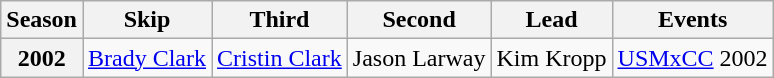<table class="wikitable">
<tr>
<th scope="col">Season</th>
<th scope="col">Skip</th>
<th scope="col">Third</th>
<th scope="col">Second</th>
<th scope="col">Lead</th>
<th scope="col">Events</th>
</tr>
<tr>
<th scope="row">2002</th>
<td><a href='#'>Brady Clark</a></td>
<td><a href='#'>Cristin Clark</a></td>
<td>Jason Larway</td>
<td>Kim Kropp</td>
<td><a href='#'>USMxCC</a> 2002 </td>
</tr>
</table>
